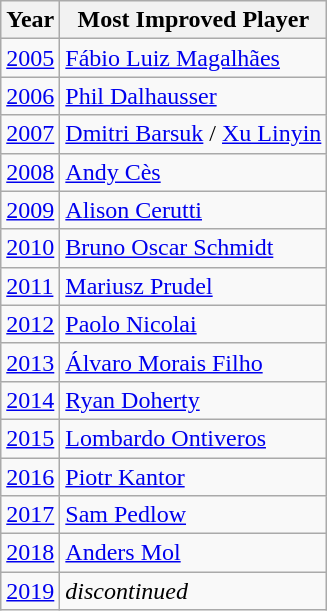<table class="wikitable sortable" style="display:inline-table;">
<tr>
<th>Year</th>
<th>Most Improved Player</th>
</tr>
<tr>
<td><a href='#'>2005</a></td>
<td> <a href='#'>Fábio Luiz Magalhães</a></td>
</tr>
<tr>
<td><a href='#'>2006</a></td>
<td> <a href='#'>Phil Dalhausser</a></td>
</tr>
<tr>
<td><a href='#'>2007</a></td>
<td> <a href='#'>Dmitri Barsuk</a> /  <a href='#'>Xu Linyin</a></td>
</tr>
<tr>
<td><a href='#'>2008</a></td>
<td> <a href='#'>Andy Cès</a></td>
</tr>
<tr>
<td><a href='#'>2009</a></td>
<td> <a href='#'>Alison Cerutti</a></td>
</tr>
<tr>
<td><a href='#'>2010</a></td>
<td> <a href='#'>Bruno Oscar Schmidt</a></td>
</tr>
<tr>
<td><a href='#'>2011</a></td>
<td> <a href='#'>Mariusz Prudel</a></td>
</tr>
<tr>
<td><a href='#'>2012</a></td>
<td> <a href='#'>Paolo Nicolai</a></td>
</tr>
<tr>
<td><a href='#'>2013</a></td>
<td> <a href='#'>Álvaro Morais Filho</a></td>
</tr>
<tr>
<td><a href='#'>2014</a></td>
<td> <a href='#'>Ryan Doherty</a></td>
</tr>
<tr>
<td><a href='#'>2015</a></td>
<td> <a href='#'>Lombardo Ontiveros</a></td>
</tr>
<tr>
<td><a href='#'>2016</a></td>
<td> <a href='#'>Piotr Kantor</a></td>
</tr>
<tr>
<td><a href='#'>2017</a></td>
<td> <a href='#'>Sam Pedlow</a></td>
</tr>
<tr>
<td><a href='#'>2018</a></td>
<td> <a href='#'>Anders Mol</a></td>
</tr>
<tr>
<td><a href='#'>2019</a></td>
<td><em>discontinued</em></td>
</tr>
</table>
